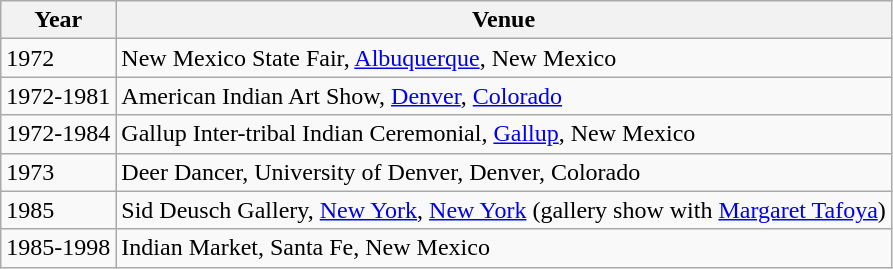<table class = "wikitable">
<tr>
<th>Year</th>
<th>Venue</th>
</tr>
<tr>
<td>1972</td>
<td>New Mexico State Fair, <a href='#'>Albuquerque</a>, New Mexico</td>
</tr>
<tr>
<td>1972-1981</td>
<td>American Indian Art Show, <a href='#'>Denver</a>, <a href='#'>Colorado</a></td>
</tr>
<tr>
<td>1972-1984</td>
<td>Gallup Inter-tribal Indian Ceremonial, <a href='#'>Gallup</a>, New Mexico</td>
</tr>
<tr>
<td>1973</td>
<td>Deer Dancer, University of Denver, Denver, Colorado</td>
</tr>
<tr>
<td>1985</td>
<td>Sid Deusch Gallery, <a href='#'>New York</a>, <a href='#'>New York</a> (gallery show with <a href='#'>Margaret Tafoya</a>)</td>
</tr>
<tr>
<td>1985-1998</td>
<td>Indian Market, Santa Fe, New Mexico</td>
</tr>
</table>
